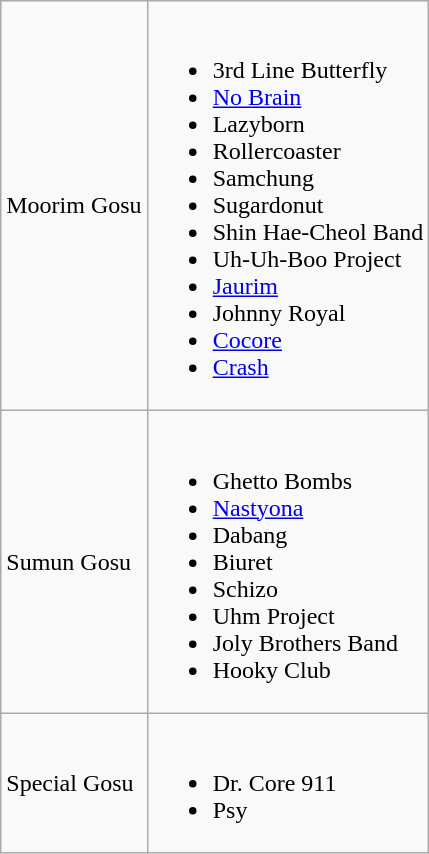<table class="wikitable">
<tr>
<td>Moorim Gosu</td>
<td><br><ul><li>3rd Line Butterfly</li><li><a href='#'>No Brain</a></li><li>Lazyborn</li><li>Rollercoaster</li><li>Samchung</li><li>Sugardonut</li><li>Shin Hae-Cheol Band</li><li>Uh-Uh-Boo Project</li><li><a href='#'>Jaurim</a></li><li>Johnny Royal</li><li><a href='#'>Cocore</a></li><li><a href='#'>Crash</a></li></ul></td>
</tr>
<tr>
<td>Sumun Gosu</td>
<td><br><ul><li>Ghetto Bombs</li><li><a href='#'>Nastyona</a></li><li>Dabang</li><li>Biuret</li><li>Schizo</li><li>Uhm Project</li><li>Joly Brothers Band</li><li>Hooky Club</li></ul></td>
</tr>
<tr>
<td>Special Gosu</td>
<td><br><ul><li>Dr. Core 911</li><li>Psy</li></ul></td>
</tr>
</table>
